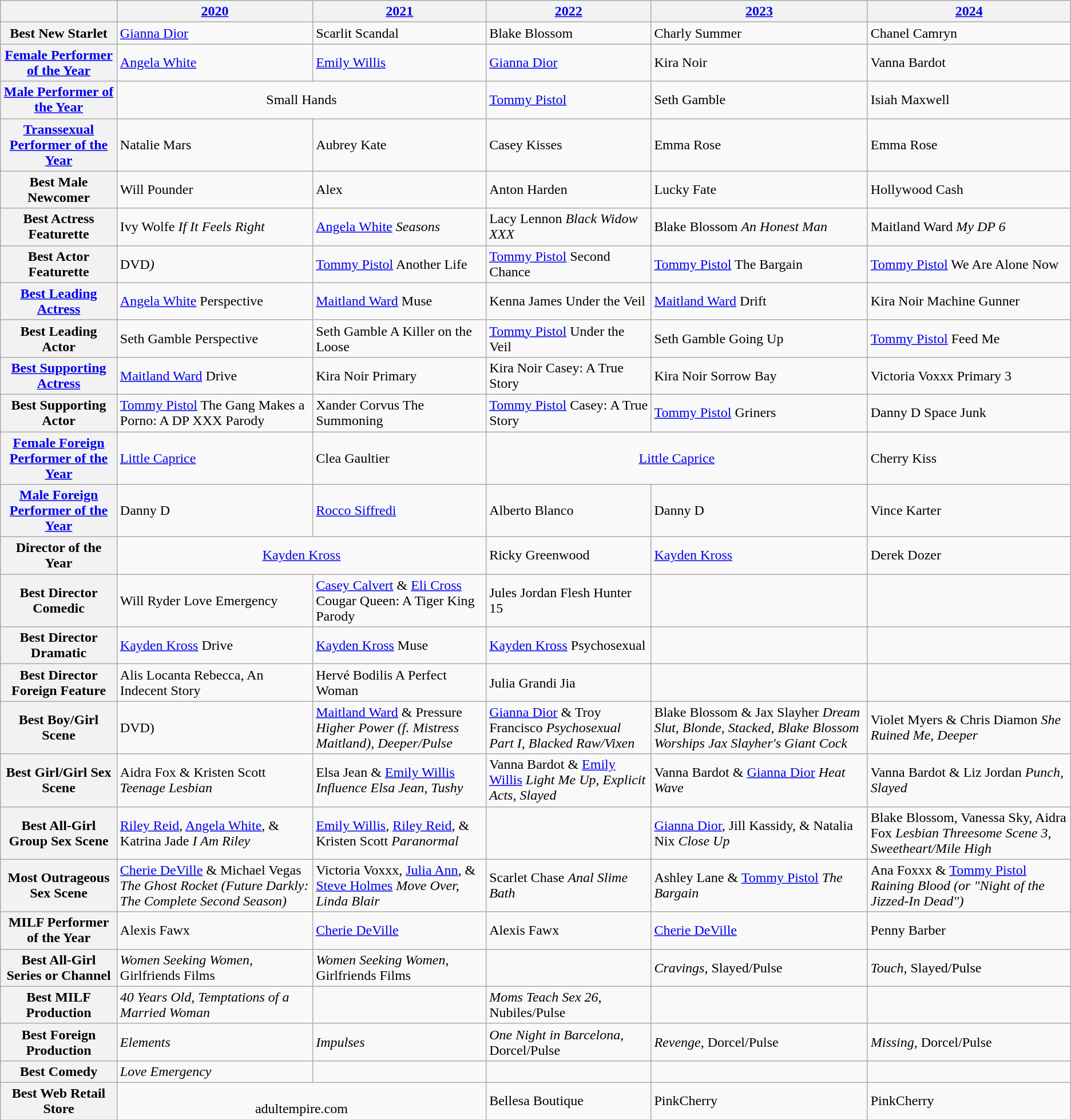<table class="wikitable" >
<tr>
<th></th>
<th><a href='#'>2020</a></th>
<th><a href='#'>2021</a></th>
<th><a href='#'>2022</a></th>
<th><a href='#'>2023</a></th>
<th><a href='#'>2024</a></th>
</tr>
<tr>
<th>Best New Starlet</th>
<td><a href='#'>Gianna Dior</a></td>
<td>Scarlit Scandal</td>
<td>Blake Blossom</td>
<td>Charly Summer</td>
<td>Chanel Camryn</td>
</tr>
<tr>
<th><a href='#'>Female Performer of the Year</a></th>
<td><a href='#'>Angela White</a></td>
<td><a href='#'>Emily Willis</a></td>
<td><a href='#'>Gianna Dior</a></td>
<td>Kira Noir</td>
<td>Vanna Bardot</td>
</tr>
<tr>
<th><a href='#'>Male Performer of the Year</a></th>
<td colspan="2" style="text-align:center">Small Hands</td>
<td><a href='#'>Tommy Pistol</a></td>
<td>Seth Gamble</td>
<td>Isiah Maxwell</td>
</tr>
<tr>
<th><a href='#'>Transsexual Performer of the Year</a></th>
<td>Natalie Mars</td>
<td>Aubrey Kate</td>
<td>Casey Kisses</td>
<td>Emma Rose</td>
<td>Emma Rose</td>
</tr>
<tr>
<th>Best Male Newcomer</th>
<td>Will Pounder</td>
<td>Alex</td>
<td>Anton Harden</td>
<td>Lucky Fate</td>
<td>Hollywood Cash</td>
</tr>
<tr>
<th>Best Actress Featurette</th>
<td>Ivy Wolfe <em>If It Feels Right</em></td>
<td><a href='#'>Angela White</a> <em>Seasons</em></td>
<td>Lacy Lennon <em>Black Widow XXX</em></td>
<td>Blake Blossom <em>An Honest Man</em></td>
<td>Maitland Ward <em>My DP 6</em></td>
</tr>
<tr>
<th>Best Actor Featurette</th>
<td>DVD<em>)</td>
<td><a href='#'>Tommy Pistol</a> </em>Another Life<em></td>
<td><a href='#'>Tommy Pistol</a> </em>Second Chance<em></td>
<td><a href='#'>Tommy Pistol</a> </em>The Bargain<em></td>
<td><a href='#'>Tommy Pistol</a> </em>We Are Alone Now<em></td>
</tr>
<tr>
<th><a href='#'>Best Leading Actress</a></th>
<td><a href='#'>Angela White</a> </em>Perspective<em></td>
<td><a href='#'>Maitland Ward</a> </em>Muse<em></td>
<td>Kenna James </em>Under the Veil<em></td>
<td><a href='#'>Maitland Ward</a> </em>Drift<em></td>
<td>Kira Noir </em>Machine Gunner<em></td>
</tr>
<tr>
<th>Best Leading Actor</th>
<td>Seth Gamble </em>Perspective<em></td>
<td>Seth Gamble </em>A Killer on the Loose<em></td>
<td><a href='#'>Tommy Pistol</a> </em>Under the Veil<em></td>
<td>Seth Gamble </em>Going Up<em></td>
<td><a href='#'>Tommy Pistol</a> </em>Feed Me<em></td>
</tr>
<tr>
<th><a href='#'>Best Supporting Actress</a></th>
<td><a href='#'>Maitland Ward</a> </em>Drive<em></td>
<td>Kira Noir </em>Primary<em></td>
<td>Kira Noir </em>Casey: A True Story<em></td>
<td>Kira Noir </em>Sorrow Bay<em></td>
<td>Victoria Voxxx </em>Primary 3<em></td>
</tr>
<tr>
<th>Best Supporting Actor</th>
<td><a href='#'>Tommy Pistol</a> </em>The Gang Makes a Porno: A DP XXX Parody<em></td>
<td>Xander Corvus </em>The Summoning<em></td>
<td><a href='#'>Tommy Pistol</a> </em>Casey: A True Story<em></td>
<td><a href='#'>Tommy Pistol</a> </em>Griners<em></td>
<td>Danny D </em>Space Junk<em></td>
</tr>
<tr>
<th><a href='#'>Female Foreign Performer of the Year</a></th>
<td><a href='#'>Little Caprice</a></td>
<td>Clea Gaultier</td>
<td colspan="2" style="text-align:center"><a href='#'>Little Caprice</a></td>
<td>Cherry Kiss</td>
</tr>
<tr>
<th><a href='#'>Male Foreign Performer of the Year</a></th>
<td>Danny D</td>
<td><a href='#'>Rocco Siffredi</a></td>
<td>Alberto Blanco</td>
<td>Danny D</td>
<td>Vince Karter</td>
</tr>
<tr>
<th>Director of the Year</th>
<td colspan="2" style="text-align:center"><a href='#'>Kayden Kross</a></td>
<td>Ricky Greenwood</td>
<td><a href='#'>Kayden Kross</a></td>
<td>Derek Dozer</td>
</tr>
<tr>
<th>Best Director Comedic</th>
<td>Will Ryder </em>Love Emergency<em></td>
<td><a href='#'>Casey Calvert</a> & <a href='#'>Eli Cross</a> </em>Cougar Queen: A Tiger King Parody<em></td>
<td>Jules Jordan </em>Flesh Hunter 15<em></td>
<td></td>
<td></td>
</tr>
<tr>
<th>Best Director Dramatic</th>
<td><a href='#'>Kayden Kross</a> </em>Drive<em></td>
<td><a href='#'>Kayden Kross</a> </em>Muse<em></td>
<td><a href='#'>Kayden Kross</a> </em>Psychosexual<em></td>
<td></td>
<td></td>
</tr>
<tr>
<th>Best Director Foreign Feature</th>
<td>Alis Locanta </em>Rebecca, An Indecent Story<em></td>
<td>Hervé Bodilis </em>A Perfect Woman<em></td>
<td>Julia Grandi </em>Jia<em></td>
<td></td>
<td></td>
</tr>
<tr>
<th>Best Boy/Girl Scene</th>
<td>DVD)</em></td>
<td><a href='#'>Maitland Ward</a> & Pressure <em>Higher Power (f. Mistress Maitland), Deeper/Pulse</em></td>
<td><a href='#'>Gianna Dior</a> & Troy Francisco <em>Psychosexual Part I, Blacked Raw/Vixen</em></td>
<td>Blake Blossom & Jax Slayher <em>Dream Slut, Blonde, Stacked, Blake Blossom Worships Jax Slayher's Giant Cock</em></td>
<td>Violet Myers & Chris Diamon <em>She Ruined Me, Deeper</em></td>
</tr>
<tr>
<th>Best Girl/Girl Sex Scene</th>
<td>Aidra Fox & Kristen Scott <em>Teenage Lesbian</em></td>
<td>Elsa Jean & <a href='#'>Emily Willis</a> <em>Influence Elsa Jean, Tushy</em></td>
<td>Vanna Bardot & <a href='#'>Emily Willis</a> <em>Light Me Up, Explicit Acts, Slayed</em></td>
<td>Vanna Bardot & <a href='#'>Gianna Dior</a> <em>Heat Wave</em></td>
<td>Vanna Bardot & Liz Jordan <em>Punch, Slayed</em></td>
</tr>
<tr>
<th>Best All-Girl Group Sex Scene</th>
<td><a href='#'>Riley Reid</a>, <a href='#'>Angela White</a>, & Katrina Jade <em>I Am Riley</em></td>
<td><a href='#'>Emily Willis</a>, <a href='#'>Riley Reid</a>, & Kristen Scott <em>Paranormal</em></td>
<td></td>
<td><a href='#'>Gianna Dior</a>, Jill Kassidy, & Natalia Nix <em>Close Up</em></td>
<td>Blake Blossom, Vanessa Sky, Aidra Fox <em>Lesbian Threesome Scene 3, Sweetheart/Mile High</em></td>
</tr>
<tr>
<th>Most Outrageous Sex Scene</th>
<td><a href='#'>Cherie DeVille</a> & Michael Vegas <em>The Ghost Rocket (Future Darkly: The Complete Second Season)</em></td>
<td>Victoria Voxxx, <a href='#'>Julia Ann</a>, & <a href='#'>Steve Holmes</a> <em>Move Over, Linda Blair</em></td>
<td>Scarlet Chase <em>Anal Slime Bath</em></td>
<td>Ashley Lane & <a href='#'>Tommy Pistol</a> <em>The Bargain</em></td>
<td>Ana Foxxx & <a href='#'>Tommy Pistol</a> <em>Raining Blood (or "Night of the Jizzed-In Dead")</em></td>
</tr>
<tr>
<th>MILF Performer of the Year</th>
<td>Alexis Fawx</td>
<td><a href='#'>Cherie DeVille</a></td>
<td>Alexis Fawx</td>
<td><a href='#'>Cherie DeVille</a></td>
<td>Penny Barber</td>
</tr>
<tr>
<th>Best All-Girl Series or Channel</th>
<td><em>Women Seeking Women</em>, Girlfriends Films</td>
<td><em>Women Seeking Women</em>, Girlfriends Films</td>
<td></td>
<td><em>Cravings</em>, Slayed/Pulse</td>
<td><em>Touch</em>, Slayed/Pulse</td>
</tr>
<tr>
<th>Best MILF Production</th>
<td><em>40 Years Old, Temptations of a Married Woman</em></td>
<td></td>
<td><em>Moms Teach Sex 26</em>, Nubiles/Pulse</td>
<td></td>
<td></td>
</tr>
<tr>
<th>Best Foreign Production</th>
<td><em>Elements</em></td>
<td><em>Impulses</em></td>
<td><em>One Night in Barcelona</em>, Dorcel/Pulse</td>
<td><em>Revenge</em>, Dorcel/Pulse</td>
<td><em>Missing</em>, Dorcel/Pulse</td>
</tr>
<tr>
<th>Best Comedy</th>
<td><em>Love Emergency</em></td>
<td></td>
<td></td>
<td></td>
<td></td>
</tr>
<tr>
<th>Best Web Retail Store</th>
<td colspan="2" style="text-align:center"><br>adultempire.com</td>
<td>Bellesa Boutique</td>
<td>PinkCherry</td>
<td>PinkCherry</td>
</tr>
</table>
